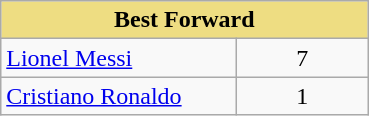<table class="wikitable" align="center">
<tr>
<th style="background-color: #eedd82" colspan="2">Best Forward</th>
</tr>
<tr>
<td width="150"> <a href='#'>Lionel Messi</a></td>
<td width="80" align="center">7</td>
</tr>
<tr>
<td> <a href='#'>Cristiano Ronaldo</a></td>
<td align="center">1</td>
</tr>
</table>
